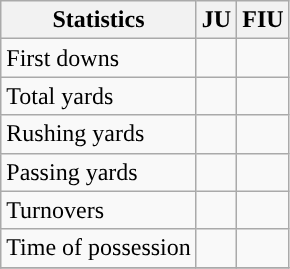<table class="wikitable" style="float: left;">
<tr>
<th>Statistics</th>
<th>JU</th>
<th>FIU</th>
</tr>
<tr>
<td>First downs</td>
<td></td>
<td></td>
</tr>
<tr>
<td>Total yards</td>
<td></td>
<td></td>
</tr>
<tr>
<td>Rushing yards</td>
<td></td>
<td></td>
</tr>
<tr>
<td>Passing yards</td>
<td></td>
<td></td>
</tr>
<tr>
<td>Turnovers</td>
<td></td>
<td></td>
</tr>
<tr>
<td>Time of possession</td>
<td></td>
<td></td>
</tr>
<tr>
</tr>
</table>
